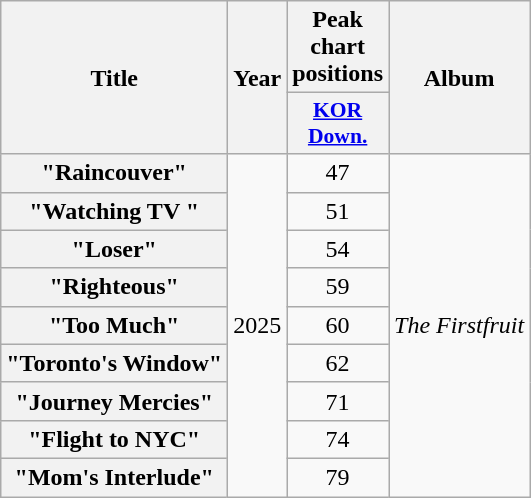<table class="wikitable plainrowheaders" style="text-align:center">
<tr>
<th scope="col" rowspan="2">Title</th>
<th scope="col" rowspan="2">Year</th>
<th scope="col">Peak chart positions</th>
<th scope="col" rowspan="2">Album</th>
</tr>
<tr>
<th scope="col" style="width:3em;font-size:90%"><a href='#'>KOR<br>Down.</a><br></th>
</tr>
<tr>
<th scope="row">"Raincouver"</th>
<td rowspan="9">2025</td>
<td>47</td>
<td rowspan="9"><em>The Firstfruit</em></td>
</tr>
<tr>
<th scope="row">"Watching TV "</th>
<td>51</td>
</tr>
<tr>
<th scope="row">"Loser"</th>
<td>54</td>
</tr>
<tr>
<th scope="row">"Righteous"</th>
<td>59</td>
</tr>
<tr>
<th scope="row">"Too Much"</th>
<td>60</td>
</tr>
<tr>
<th scope="row">"Toronto's Window"</th>
<td>62</td>
</tr>
<tr>
<th scope="row">"Journey Mercies"</th>
<td>71</td>
</tr>
<tr>
<th scope="row">"Flight to NYC"</th>
<td>74</td>
</tr>
<tr>
<th scope="row">"Mom's Interlude"</th>
<td>79</td>
</tr>
</table>
